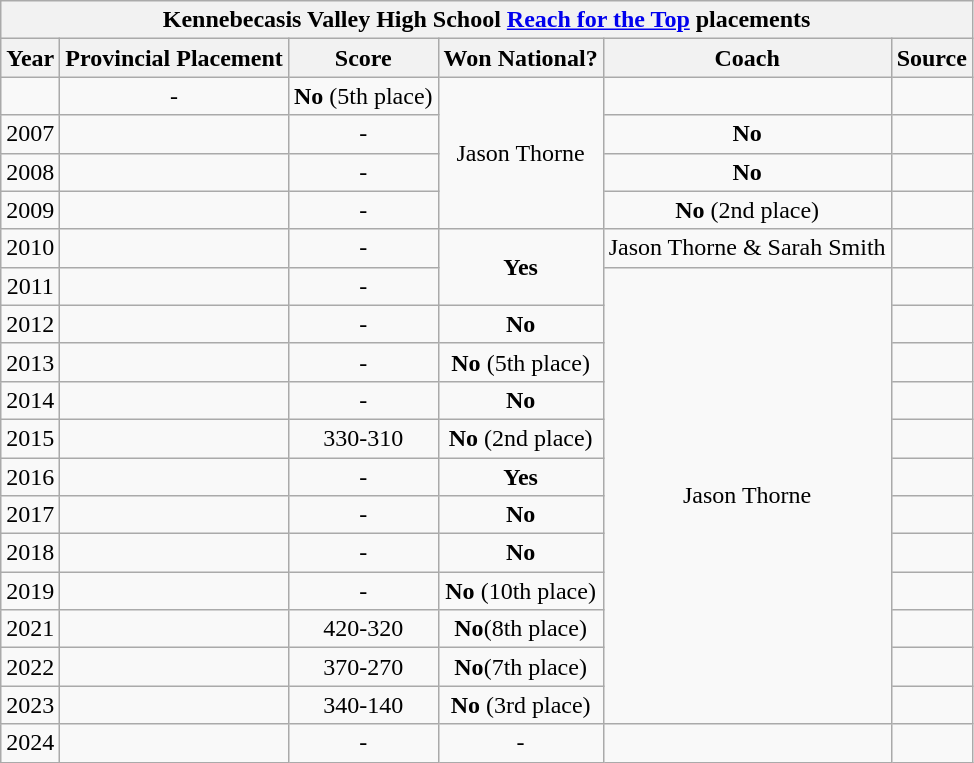<table class="wikitable sortable" style="text-align: center;">
<tr>
<th colspan="6">Kennebecasis Valley High School <a href='#'>Reach for the Top</a> placements</th>
</tr>
<tr>
<th>Year</th>
<th>Provincial Placement</th>
<th>Score</th>
<th>Won National?</th>
<th>Coach</th>
<th class=“unsortable”>Source</th>
</tr>
<tr>
<td></td>
<td>-</td>
<td><strong>No</strong> (5th place)</td>
<td rowspan="4">Jason Thorne</td>
<td></td>
</tr>
<tr>
<td>2007</td>
<td></td>
<td>-</td>
<td><strong>No</strong></td>
<td></td>
</tr>
<tr>
<td>2008</td>
<td></td>
<td>-</td>
<td><strong>No</strong></td>
<td></td>
</tr>
<tr>
<td>2009</td>
<td></td>
<td>-</td>
<td><strong>No</strong> (2nd place)</td>
<td></td>
</tr>
<tr>
<td>2010</td>
<td></td>
<td>-</td>
<td rowspan="2"><strong>Yes</strong></td>
<td>Jason Thorne & Sarah Smith</td>
<td> </td>
</tr>
<tr>
<td>2011</td>
<td></td>
<td>-</td>
<td rowspan="12">Jason Thorne</td>
<td> </td>
</tr>
<tr>
<td>2012</td>
<td></td>
<td>-</td>
<td><strong>No</strong></td>
<td></td>
</tr>
<tr>
<td>2013</td>
<td></td>
<td>-</td>
<td><strong>No</strong> (5th place)</td>
<td></td>
</tr>
<tr>
<td>2014</td>
<td></td>
<td>-</td>
<td><strong>No</strong></td>
<td></td>
</tr>
<tr>
<td>2015</td>
<td></td>
<td>330-310</td>
<td><strong>No</strong> (2nd place)</td>
<td> </td>
</tr>
<tr>
<td>2016</td>
<td></td>
<td>-</td>
<td><strong>Yes</strong></td>
<td></td>
</tr>
<tr>
<td>2017</td>
<td></td>
<td>-</td>
<td><strong>No</strong></td>
<td></td>
</tr>
<tr>
<td>2018</td>
<td></td>
<td>-</td>
<td><strong>No</strong></td>
<td></td>
</tr>
<tr>
<td>2019</td>
<td></td>
<td>-</td>
<td><strong>No</strong> (10th place)</td>
<td></td>
</tr>
<tr>
<td>2021</td>
<td></td>
<td>420-320</td>
<td><strong>No</strong>(8th place)</td>
<td></td>
</tr>
<tr>
<td>2022</td>
<td></td>
<td>370-270</td>
<td><strong>No</strong>(7th place)</td>
<td></td>
</tr>
<tr>
<td>2023</td>
<td></td>
<td>340-140</td>
<td><strong>No</strong> (3rd place)</td>
<td></td>
</tr>
<tr>
<td>2024</td>
<td></td>
<td>-</td>
<td>-</td>
<td></td>
<td></td>
</tr>
</table>
